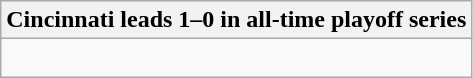<table class="wikitable collapsible collapsed">
<tr>
<th>Cincinnati leads 1–0 in all-time playoff series</th>
</tr>
<tr>
<td><br></td>
</tr>
</table>
